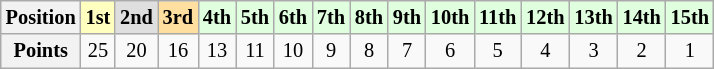<table class="wikitable" style="font-size:85%; text-align:center">
<tr>
<th>Position</th>
<td style="background:#ffffbf;"><strong>1st</strong></td>
<td style="background:#dfdfdf;"><strong>2nd</strong></td>
<td style="background:#ffdf9f;"><strong>3rd</strong></td>
<td style="background:#dfffdf;"><strong>4th</strong></td>
<td style="background:#dfffdf;"><strong>5th</strong></td>
<td style="background:#dfffdf;"><strong>6th</strong></td>
<td style="background:#dfffdf;"><strong>7th</strong></td>
<td style="background:#dfffdf;"><strong>8th</strong></td>
<td style="background:#dfffdf;"><strong>9th</strong></td>
<td style="background:#dfffdf;"><strong>10th</strong></td>
<td style="background:#dfffdf;"><strong>11th</strong></td>
<td style="background:#dfffdf;"><strong>12th</strong></td>
<td style="background:#dfffdf;"><strong>13th</strong></td>
<td style="background:#dfffdf;"><strong>14th</strong></td>
<td style="background:#dfffdf;"><strong>15th</strong></td>
</tr>
<tr>
<th>Points</th>
<td>25</td>
<td>20</td>
<td>16</td>
<td>13</td>
<td>11</td>
<td>10</td>
<td>9</td>
<td>8</td>
<td>7</td>
<td>6</td>
<td>5</td>
<td>4</td>
<td>3</td>
<td>2</td>
<td>1</td>
</tr>
</table>
